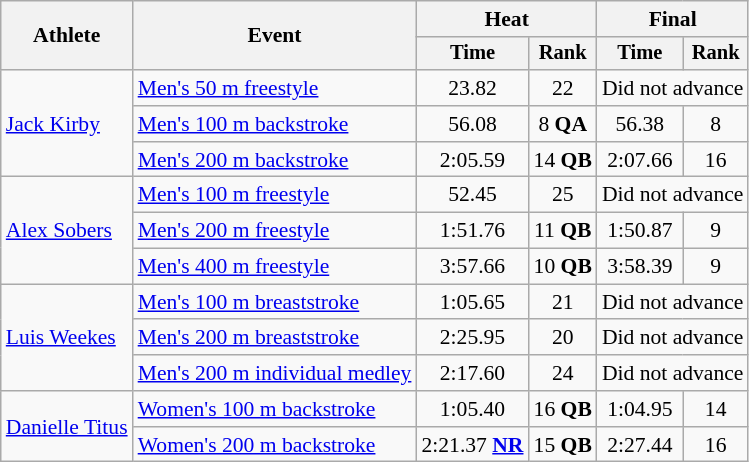<table class=wikitable style="font-size:90%">
<tr>
<th rowspan="2">Athlete</th>
<th rowspan="2">Event</th>
<th colspan="2">Heat</th>
<th colspan="2">Final</th>
</tr>
<tr style="font-size:95%">
<th>Time</th>
<th>Rank</th>
<th>Time</th>
<th>Rank</th>
</tr>
<tr align=center>
<td align=left rowspan="3"><a href='#'>Jack Kirby</a></td>
<td align=left><a href='#'>Men's 50 m freestyle</a></td>
<td>23.82</td>
<td>22</td>
<td colspan="2">Did not advance</td>
</tr>
<tr align=center>
<td align=left><a href='#'>Men's 100 m backstroke</a></td>
<td>56.08</td>
<td>8 <strong>QA</strong></td>
<td>56.38</td>
<td>8</td>
</tr>
<tr align=center>
<td align=left><a href='#'>Men's 200 m backstroke</a></td>
<td>2:05.59</td>
<td>14 <strong>QB</strong></td>
<td>2:07.66</td>
<td>16</td>
</tr>
<tr align=center>
<td align=left rowspan="3"><a href='#'>Alex Sobers</a></td>
<td align=left><a href='#'>Men's 100 m freestyle</a></td>
<td>52.45</td>
<td>25</td>
<td colspan="2">Did not advance</td>
</tr>
<tr align=center>
<td align=left><a href='#'>Men's 200 m freestyle</a></td>
<td>1:51.76</td>
<td>11 <strong>QB</strong></td>
<td>1:50.87</td>
<td>9</td>
</tr>
<tr align=center>
<td align=left><a href='#'>Men's 400 m freestyle</a></td>
<td>3:57.66</td>
<td>10 <strong>QB</strong></td>
<td>3:58.39</td>
<td>9</td>
</tr>
<tr align=center>
<td align=left rowspan="3"><a href='#'>Luis Weekes</a></td>
<td align=left><a href='#'>Men's 100 m breaststroke</a></td>
<td>1:05.65</td>
<td>21</td>
<td colspan="2">Did not advance</td>
</tr>
<tr align=center>
<td align=left><a href='#'>Men's 200 m breaststroke</a></td>
<td>2:25.95</td>
<td>20</td>
<td colspan="2">Did not advance</td>
</tr>
<tr align=center>
<td align=left><a href='#'>Men's 200 m individual medley</a></td>
<td>2:17.60</td>
<td>24</td>
<td colspan="2">Did not advance</td>
</tr>
<tr align=center>
<td align=left rowspan="2"><a href='#'>Danielle Titus</a></td>
<td align=left><a href='#'>Women's 100 m backstroke</a></td>
<td>1:05.40</td>
<td>16 <strong>QB</strong></td>
<td>1:04.95</td>
<td>14</td>
</tr>
<tr align=center>
<td align=left><a href='#'>Women's 200 m backstroke</a></td>
<td>2:21.37 <strong><a href='#'>NR</a></strong></td>
<td>15 <strong>QB</strong></td>
<td>2:27.44</td>
<td>16</td>
</tr>
</table>
